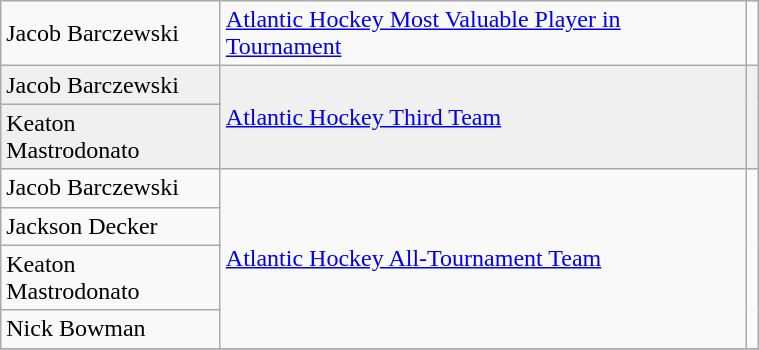<table class="wikitable" width=40%>
<tr>
<td>Jacob Barczewski</td>
<td><a href='#'>Atlantic Hockey Most Valuable Player in Tournament</a></td>
<td></td>
</tr>
<tr bgcolor=f0f0f0>
<td>Jacob Barczewski</td>
<td rowspan=2><a href='#'>Atlantic Hockey Third Team</a></td>
<td rowspan=2></td>
</tr>
<tr bgcolor=f0f0f0>
<td>Keaton Mastrodonato</td>
</tr>
<tr>
<td>Jacob Barczewski</td>
<td rowspan=4><a href='#'>Atlantic Hockey All-Tournament Team</a></td>
<td rowspan=4></td>
</tr>
<tr>
<td>Jackson Decker</td>
</tr>
<tr>
<td>Keaton Mastrodonato</td>
</tr>
<tr>
<td>Nick Bowman</td>
</tr>
<tr>
</tr>
</table>
